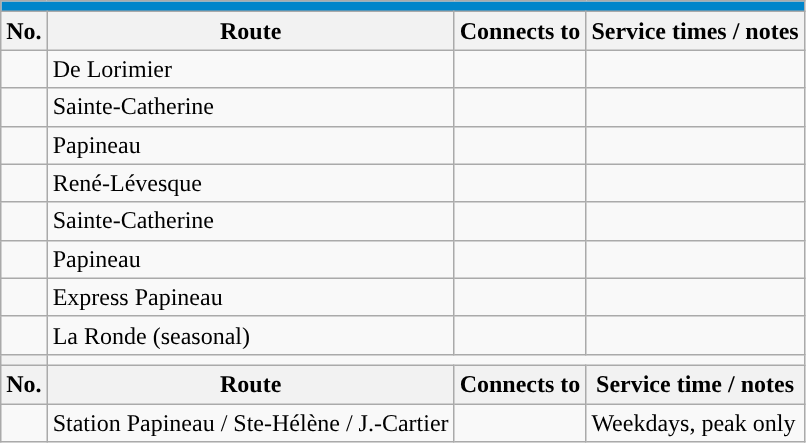<table align=center class="wikitable">
<tr>
<th style="background: #0085CA; font-size:100%; color:#FFFFFF;"colspan="4"><a href='#'></a></th>
</tr>
<tr>
<th>No.</th>
<th>Route</th>
<th>Connects to</th>
<th>Service times / notes</th>
</tr>
<tr>
<td></td>
<td>De Lorimier</td>
<td></td>
<td></td>
</tr>
<tr>
<td></td>
<td>Sainte-Catherine</td>
<td></td>
<td></td>
</tr>
<tr>
<td {{Avoid wrap> </td>
<td>Papineau</td>
<td></td>
<td></td>
</tr>
<tr>
<td></td>
<td>René-Lévesque</td>
<td></td>
<td></td>
</tr>
<tr>
<td {{Avoid wrap> </td>
<td>Sainte-Catherine</td>
<td></td>
<td></td>
</tr>
<tr>
<td {{Avoid wrap> </td>
<td>Papineau</td>
<td></td>
<td></td>
</tr>
<tr>
<td></td>
<td>Express Papineau</td>
<td></td>
<td></td>
</tr>
<tr>
<td></td>
<td>La Ronde (seasonal)</td>
<td></td>
<td></td>
</tr>
<tr>
<th style="background: #"><a href='#'></a></th>
</tr>
<tr>
<th>No.</th>
<th>Route</th>
<th>Connects to</th>
<th>Service time / notes</th>
</tr>
<tr>
<td></td>
<td>Station Papineau / Ste-Hélène / J.-Cartier</td>
<td></td>
<td>Weekdays, peak only</td>
</tr>
</table>
